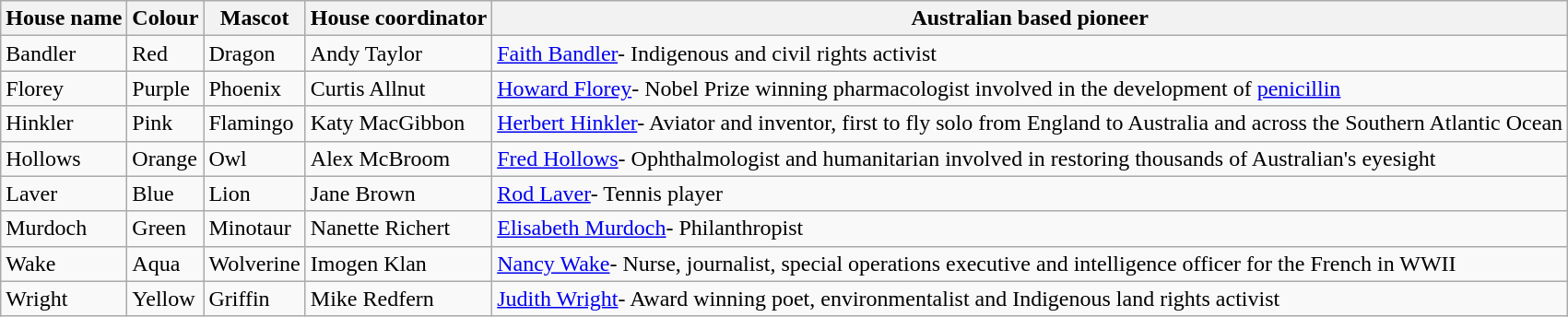<table class="wikitable">
<tr>
<th>House name</th>
<th>Colour</th>
<th>Mascot</th>
<th>House coordinator</th>
<th>Australian based pioneer</th>
</tr>
<tr>
<td>Bandler</td>
<td> Red</td>
<td>Dragon</td>
<td>Andy Taylor</td>
<td><a href='#'>Faith Bandler</a>- Indigenous and civil rights activist</td>
</tr>
<tr>
<td>Florey</td>
<td> Purple</td>
<td>Phoenix</td>
<td>Curtis Allnut</td>
<td><a href='#'>Howard Florey</a>- Nobel Prize winning pharmacologist involved in the development of <a href='#'>penicillin</a></td>
</tr>
<tr>
<td>Hinkler</td>
<td> Pink</td>
<td>Flamingo</td>
<td>Katy MacGibbon</td>
<td><a href='#'>Herbert Hinkler</a>- Aviator and inventor, first to fly solo from England to Australia and across the Southern Atlantic Ocean</td>
</tr>
<tr>
<td>Hollows</td>
<td> Orange</td>
<td>Owl</td>
<td>Alex McBroom</td>
<td><a href='#'>Fred Hollows</a>- Ophthalmologist and humanitarian involved in restoring thousands of Australian's eyesight</td>
</tr>
<tr>
<td>Laver</td>
<td> Blue</td>
<td>Lion</td>
<td>Jane Brown</td>
<td><a href='#'>Rod Laver</a>- Tennis player</td>
</tr>
<tr>
<td>Murdoch</td>
<td> Green</td>
<td>Minotaur</td>
<td>Nanette Richert</td>
<td><a href='#'>Elisabeth Murdoch</a>- Philanthropist</td>
</tr>
<tr>
<td>Wake</td>
<td> Aqua</td>
<td>Wolverine</td>
<td>Imogen Klan</td>
<td><a href='#'>Nancy Wake</a>- Nurse, journalist, special operations executive and intelligence officer for the French in WWII</td>
</tr>
<tr>
<td>Wright</td>
<td> Yellow</td>
<td>Griffin</td>
<td>Mike Redfern</td>
<td><a href='#'>Judith Wright</a>- Award winning poet, environmentalist and Indigenous land rights activist</td>
</tr>
</table>
